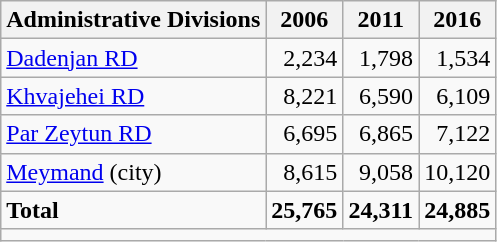<table class="wikitable">
<tr>
<th>Administrative Divisions</th>
<th>2006</th>
<th>2011</th>
<th>2016</th>
</tr>
<tr>
<td><a href='#'>Dadenjan RD</a></td>
<td style="text-align: right;">2,234</td>
<td style="text-align: right;">1,798</td>
<td style="text-align: right;">1,534</td>
</tr>
<tr>
<td><a href='#'>Khvajehei RD</a></td>
<td style="text-align: right;">8,221</td>
<td style="text-align: right;">6,590</td>
<td style="text-align: right;">6,109</td>
</tr>
<tr>
<td><a href='#'>Par Zeytun RD</a></td>
<td style="text-align: right;">6,695</td>
<td style="text-align: right;">6,865</td>
<td style="text-align: right;">7,122</td>
</tr>
<tr>
<td><a href='#'>Meymand</a> (city)</td>
<td style="text-align: right;">8,615</td>
<td style="text-align: right;">9,058</td>
<td style="text-align: right;">10,120</td>
</tr>
<tr>
<td><strong>Total</strong></td>
<td style="text-align: right;"><strong>25,765</strong></td>
<td style="text-align: right;"><strong>24,311</strong></td>
<td style="text-align: right;"><strong>24,885</strong></td>
</tr>
<tr>
<td colspan=4></td>
</tr>
</table>
